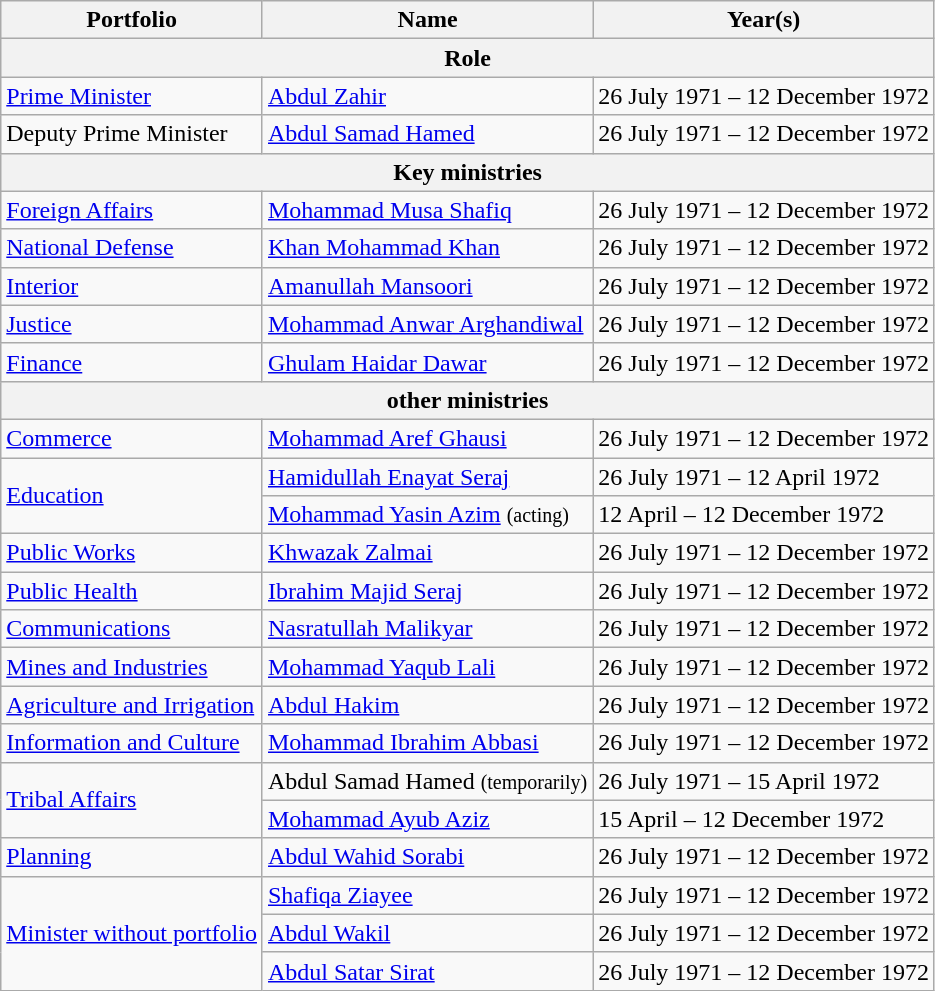<table class="wikitable sortable">
<tr>
<th>Portfolio</th>
<th>Name</th>
<th>Year(s)</th>
</tr>
<tr>
<th colspan="6"><strong>Role</strong></th>
</tr>
<tr>
<td><a href='#'>Prime Minister</a></td>
<td><a href='#'>Abdul Zahir</a></td>
<td>26 July 1971 – 12 December 1972</td>
</tr>
<tr>
<td>Deputy Prime Minister</td>
<td><a href='#'>Abdul Samad Hamed</a></td>
<td>26 July 1971 – 12 December 1972</td>
</tr>
<tr>
<th colspan="6"><strong>Key ministries</strong></th>
</tr>
<tr>
<td><a href='#'>Foreign Affairs</a></td>
<td><a href='#'>Mohammad Musa Shafiq</a></td>
<td>26 July 1971 – 12 December 1972</td>
</tr>
<tr>
<td><a href='#'>National Defense</a></td>
<td><a href='#'>Khan Mohammad Khan</a></td>
<td>26 July 1971 – 12 December 1972</td>
</tr>
<tr>
<td><a href='#'>Interior</a></td>
<td><a href='#'>Amanullah Mansoori</a></td>
<td>26 July 1971 – 12 December 1972</td>
</tr>
<tr>
<td><a href='#'>Justice</a></td>
<td><a href='#'>Mohammad Anwar Arghandiwal</a></td>
<td>26 July 1971 – 12 December 1972</td>
</tr>
<tr>
<td><a href='#'>Finance</a></td>
<td><a href='#'>Ghulam Haidar Dawar</a></td>
<td>26 July 1971 – 12 December 1972</td>
</tr>
<tr>
<th colspan="6"><strong>other ministries</strong></th>
</tr>
<tr>
<td><a href='#'>Commerce</a></td>
<td><a href='#'>Mohammad Aref Ghausi</a></td>
<td>26 July 1971 – 12 December 1972</td>
</tr>
<tr>
<td rowspan="2"><a href='#'>Education</a></td>
<td><a href='#'>Hamidullah Enayat Seraj</a></td>
<td>26 July 1971 – 12 April 1972</td>
</tr>
<tr>
<td><a href='#'>Mohammad Yasin Azim</a> <small>(acting)</small></td>
<td>12 April – 12 December 1972</td>
</tr>
<tr>
<td><a href='#'>Public Works</a></td>
<td><a href='#'>Khwazak Zalmai</a></td>
<td>26 July 1971 – 12 December 1972</td>
</tr>
<tr>
<td><a href='#'>Public Health</a></td>
<td><a href='#'>Ibrahim Majid Seraj</a></td>
<td>26 July 1971 – 12 December 1972</td>
</tr>
<tr>
<td><a href='#'>Communications</a></td>
<td><a href='#'>Nasratullah Malikyar</a></td>
<td>26 July 1971 – 12 December 1972</td>
</tr>
<tr>
<td><a href='#'>Mines and Industries</a></td>
<td><a href='#'>Mohammad Yaqub Lali</a></td>
<td>26 July 1971 – 12 December 1972</td>
</tr>
<tr>
<td><a href='#'>Agriculture and Irrigation</a></td>
<td><a href='#'>Abdul Hakim</a></td>
<td>26 July 1971 – 12 December 1972</td>
</tr>
<tr>
<td><a href='#'>Information and Culture</a></td>
<td><a href='#'>Mohammad Ibrahim Abbasi</a></td>
<td>26 July 1971 – 12 December 1972</td>
</tr>
<tr>
<td rowspan="2"><a href='#'>Tribal Affairs</a></td>
<td>Abdul Samad Hamed <small>(temporarily)</small></td>
<td>26 July 1971 – 15 April 1972</td>
</tr>
<tr>
<td><a href='#'>Mohammad Ayub Aziz</a></td>
<td>15 April – 12 December 1972</td>
</tr>
<tr>
<td><a href='#'>Planning</a></td>
<td><a href='#'>Abdul Wahid Sorabi</a></td>
<td>26 July 1971 – 12 December 1972</td>
</tr>
<tr>
<td rowspan="3"><a href='#'>Minister without portfolio</a></td>
<td><a href='#'>Shafiqa Ziayee</a></td>
<td>26 July 1971 – 12 December 1972</td>
</tr>
<tr>
<td><a href='#'>Abdul Wakil</a></td>
<td>26 July 1971 – 12 December 1972</td>
</tr>
<tr>
<td><a href='#'>Abdul Satar Sirat</a></td>
<td>26 July 1971 – 12 December 1972</td>
</tr>
</table>
